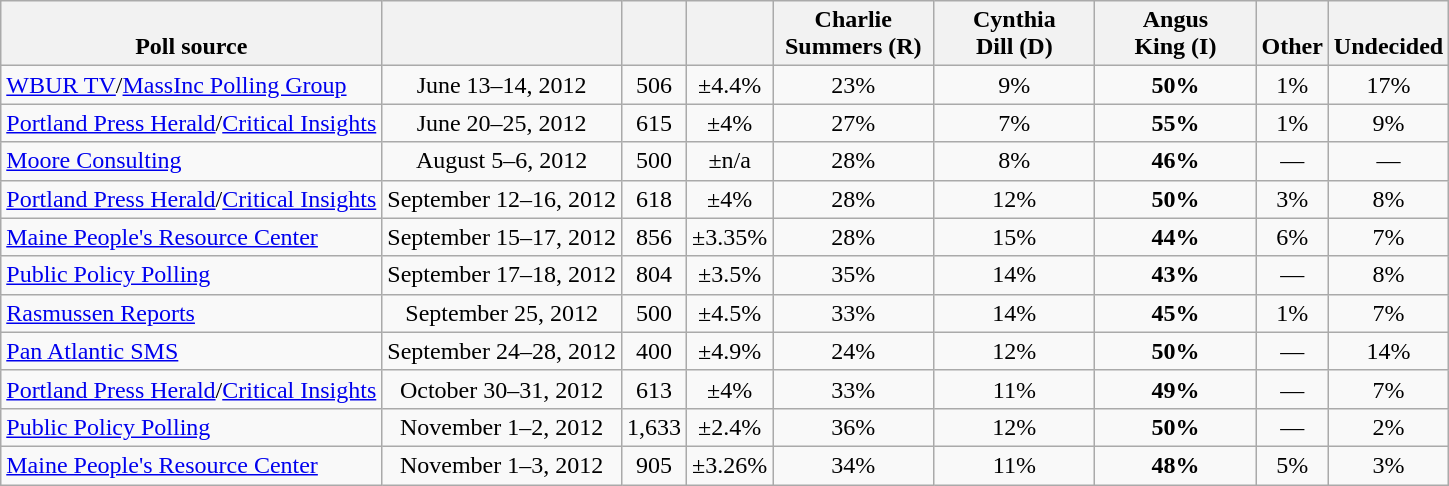<table class="wikitable" style="text-align:center">
<tr valign= bottom>
<th>Poll source</th>
<th></th>
<th></th>
<th></th>
<th style="width:100px;">Charlie<br>Summers (R)</th>
<th style="width:100px;">Cynthia<br>Dill (D)</th>
<th style="width:100px;">Angus<br>King (I)</th>
<th>Other</th>
<th>Undecided</th>
</tr>
<tr>
<td align=left><a href='#'>WBUR TV</a>/<a href='#'>MassInc Polling Group</a></td>
<td>June 13–14, 2012</td>
<td>506</td>
<td>±4.4%</td>
<td>23%</td>
<td>9%</td>
<td><strong>50%</strong></td>
<td>1%</td>
<td>17%</td>
</tr>
<tr>
<td align=left><a href='#'>Portland Press Herald</a>/<a href='#'>Critical Insights</a></td>
<td>June 20–25, 2012</td>
<td>615</td>
<td>±4%</td>
<td>27%</td>
<td>7%</td>
<td><strong>55%</strong></td>
<td>1%</td>
<td>9%</td>
</tr>
<tr>
<td align=left><a href='#'>Moore Consulting</a></td>
<td>August 5–6, 2012</td>
<td>500</td>
<td>±n/a</td>
<td>28%</td>
<td>8%</td>
<td><strong>46%</strong></td>
<td>—</td>
<td>—</td>
</tr>
<tr>
<td align=left><a href='#'>Portland Press Herald</a>/<a href='#'>Critical Insights</a></td>
<td>September 12–16, 2012</td>
<td>618</td>
<td>±4%</td>
<td>28%</td>
<td>12%</td>
<td><strong>50%</strong></td>
<td>3%</td>
<td>8%</td>
</tr>
<tr>
<td align=left><a href='#'>Maine People's Resource Center</a></td>
<td>September 15–17, 2012</td>
<td>856</td>
<td>±3.35%</td>
<td>28%</td>
<td>15%</td>
<td><strong>44%</strong></td>
<td>6%</td>
<td>7%</td>
</tr>
<tr>
<td align=left><a href='#'>Public Policy Polling</a></td>
<td>September 17–18, 2012</td>
<td>804</td>
<td>±3.5%</td>
<td>35%</td>
<td>14%</td>
<td><strong>43%</strong></td>
<td>—</td>
<td>8%</td>
</tr>
<tr>
<td align=left><a href='#'>Rasmussen Reports</a></td>
<td>September 25, 2012</td>
<td>500</td>
<td>±4.5%</td>
<td>33%</td>
<td>14%</td>
<td><strong>45%</strong></td>
<td>1%</td>
<td>7%</td>
</tr>
<tr>
<td align=left><a href='#'>Pan Atlantic SMS</a></td>
<td>September 24–28, 2012</td>
<td>400</td>
<td>±4.9%</td>
<td>24%</td>
<td>12%</td>
<td><strong>50%</strong></td>
<td>—</td>
<td>14%</td>
</tr>
<tr>
<td align=left><a href='#'>Portland Press Herald</a>/<a href='#'>Critical Insights</a></td>
<td>October 30–31, 2012</td>
<td>613</td>
<td>±4%</td>
<td>33%</td>
<td>11%</td>
<td><strong>49%</strong></td>
<td>—</td>
<td>7%</td>
</tr>
<tr>
<td align=left><a href='#'>Public Policy Polling</a></td>
<td>November 1–2, 2012</td>
<td>1,633</td>
<td>±2.4%</td>
<td>36%</td>
<td>12%</td>
<td><strong>50%</strong></td>
<td>—</td>
<td>2%</td>
</tr>
<tr>
<td align=left><a href='#'>Maine People's Resource Center</a></td>
<td>November 1–3, 2012</td>
<td>905</td>
<td>±3.26%</td>
<td>34%</td>
<td>11%</td>
<td><strong>48%</strong></td>
<td>5%</td>
<td>3%</td>
</tr>
</table>
